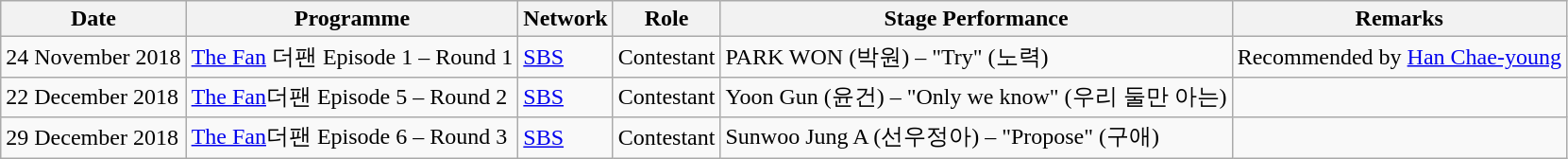<table class="wikitable">
<tr>
<th>Date</th>
<th>Programme</th>
<th>Network</th>
<th>Role</th>
<th>Stage Performance</th>
<th>Remarks</th>
</tr>
<tr>
<td>24 November 2018</td>
<td><a href='#'>The Fan</a> 더팬 Episode 1 – Round 1</td>
<td><a href='#'>SBS</a></td>
<td>Contestant</td>
<td>PARK WON (박원) – "Try" (노력)</td>
<td>Recommended by <a href='#'>Han Chae-young</a></td>
</tr>
<tr>
<td>22 December 2018</td>
<td><a href='#'>The Fan</a>더팬 Episode 5 – Round 2</td>
<td><a href='#'>SBS</a></td>
<td>Contestant</td>
<td>Yoon Gun (윤건) – "Only we know" (우리 둘만 아는)</td>
<td></td>
</tr>
<tr>
<td>29 December 2018</td>
<td><a href='#'>The Fan</a>더팬 Episode 6 – Round 3</td>
<td><a href='#'>SBS</a></td>
<td>Contestant</td>
<td>Sunwoo Jung A (선우정아) – "Propose" (구애)</td>
<td></td>
</tr>
</table>
